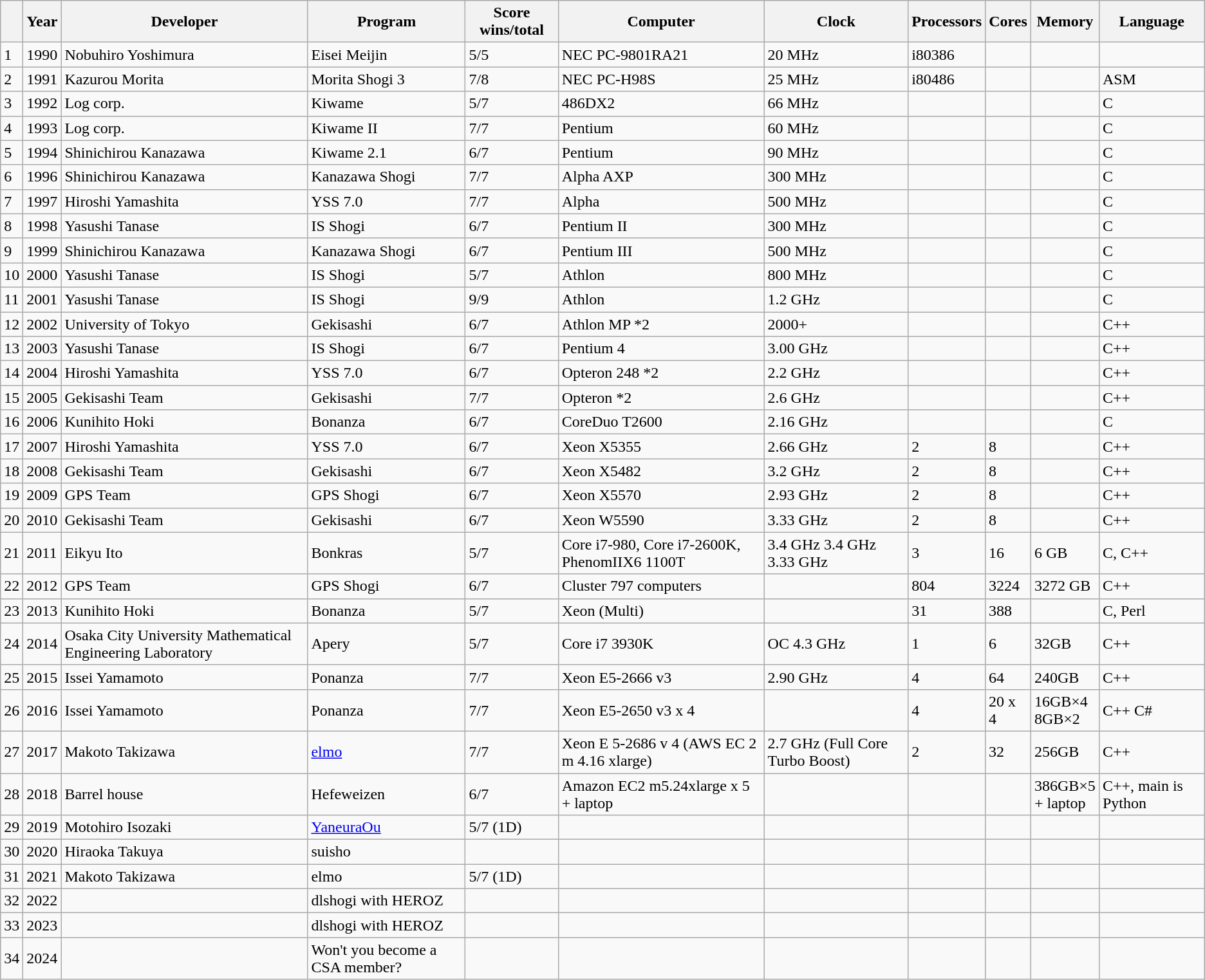<table class="wikitable">
<tr>
<th></th>
<th>Year</th>
<th>Developer</th>
<th>Program</th>
<th>Score wins/total</th>
<th>Computer</th>
<th>Clock</th>
<th>Processors</th>
<th>Cores</th>
<th>Memory</th>
<th>Language</th>
</tr>
<tr>
<td>1</td>
<td>1990</td>
<td>Nobuhiro Yoshimura</td>
<td>Eisei Meijin</td>
<td>5/5</td>
<td>NEC PC-9801RA21</td>
<td>20 MHz</td>
<td>i80386</td>
<td></td>
<td></td>
<td></td>
</tr>
<tr>
<td>2</td>
<td>1991</td>
<td>Kazurou Morita</td>
<td>Morita Shogi 3</td>
<td>7/8</td>
<td>NEC PC-H98S</td>
<td>25 MHz</td>
<td>i80486</td>
<td></td>
<td></td>
<td>ASM</td>
</tr>
<tr>
<td>3</td>
<td>1992</td>
<td>Log corp.</td>
<td>Kiwame</td>
<td>5/7</td>
<td>486DX2</td>
<td>66 MHz</td>
<td></td>
<td></td>
<td></td>
<td>C</td>
</tr>
<tr>
<td>4</td>
<td>1993</td>
<td>Log corp.</td>
<td>Kiwame II</td>
<td>7/7</td>
<td>Pentium</td>
<td>60 MHz</td>
<td></td>
<td></td>
<td></td>
<td>C</td>
</tr>
<tr>
<td>5</td>
<td>1994</td>
<td>Shinichirou Kanazawa</td>
<td>Kiwame 2.1</td>
<td>6/7</td>
<td>Pentium</td>
<td>90 MHz</td>
<td></td>
<td></td>
<td></td>
<td>C</td>
</tr>
<tr>
<td>6</td>
<td>1996</td>
<td>Shinichirou Kanazawa</td>
<td>Kanazawa Shogi</td>
<td>7/7</td>
<td>Alpha AXP</td>
<td>300 MHz</td>
<td></td>
<td></td>
<td></td>
<td>C</td>
</tr>
<tr>
<td>7</td>
<td>1997</td>
<td>Hiroshi Yamashita</td>
<td>YSS 7.0</td>
<td>7/7</td>
<td>Alpha</td>
<td>500 MHz</td>
<td></td>
<td></td>
<td></td>
<td>C</td>
</tr>
<tr>
<td>8</td>
<td>1998</td>
<td>Yasushi Tanase</td>
<td>IS Shogi</td>
<td>6/7</td>
<td>Pentium II</td>
<td>300 MHz</td>
<td></td>
<td></td>
<td></td>
<td>C</td>
</tr>
<tr>
<td>9</td>
<td>1999</td>
<td>Shinichirou Kanazawa</td>
<td>Kanazawa Shogi</td>
<td>6/7</td>
<td>Pentium III</td>
<td>500 MHz</td>
<td></td>
<td></td>
<td></td>
<td>C</td>
</tr>
<tr>
<td>10</td>
<td>2000</td>
<td>Yasushi Tanase</td>
<td>IS Shogi</td>
<td>5/7</td>
<td>Athlon</td>
<td>800 MHz</td>
<td></td>
<td></td>
<td></td>
<td>C</td>
</tr>
<tr>
<td>11</td>
<td>2001</td>
<td>Yasushi Tanase</td>
<td>IS Shogi</td>
<td>9/9</td>
<td>Athlon</td>
<td>1.2 GHz</td>
<td></td>
<td></td>
<td></td>
<td>C</td>
</tr>
<tr>
<td>12</td>
<td>2002</td>
<td>University of Tokyo</td>
<td>Gekisashi</td>
<td>6/7</td>
<td>Athlon MP *2</td>
<td>2000+</td>
<td></td>
<td></td>
<td></td>
<td>C++</td>
</tr>
<tr>
<td>13</td>
<td>2003</td>
<td>Yasushi Tanase</td>
<td>IS Shogi</td>
<td>6/7</td>
<td>Pentium 4</td>
<td>3.00 GHz</td>
<td></td>
<td></td>
<td></td>
<td>C++</td>
</tr>
<tr>
<td>14</td>
<td>2004</td>
<td>Hiroshi Yamashita</td>
<td>YSS 7.0</td>
<td>6/7</td>
<td>Opteron 248 *2</td>
<td>2.2 GHz</td>
<td></td>
<td></td>
<td></td>
<td>C++</td>
</tr>
<tr>
<td>15</td>
<td>2005</td>
<td>Gekisashi Team</td>
<td>Gekisashi</td>
<td>7/7</td>
<td>Opteron *2</td>
<td>2.6 GHz</td>
<td></td>
<td></td>
<td></td>
<td>C++</td>
</tr>
<tr>
<td>16</td>
<td>2006</td>
<td>Kunihito Hoki</td>
<td>Bonanza</td>
<td>6/7</td>
<td>CoreDuo T2600</td>
<td>2.16 GHz</td>
<td></td>
<td></td>
<td></td>
<td>C</td>
</tr>
<tr>
<td>17</td>
<td>2007</td>
<td>Hiroshi Yamashita</td>
<td>YSS 7.0</td>
<td>6/7</td>
<td>Xeon X5355</td>
<td>2.66 GHz</td>
<td>2</td>
<td>8</td>
<td></td>
<td>C++</td>
</tr>
<tr>
<td>18</td>
<td>2008</td>
<td>Gekisashi Team</td>
<td>Gekisashi</td>
<td>6/7</td>
<td>Xeon X5482</td>
<td>3.2 GHz</td>
<td>2</td>
<td>8</td>
<td></td>
<td>C++</td>
</tr>
<tr>
<td>19</td>
<td>2009</td>
<td>GPS Team</td>
<td>GPS Shogi</td>
<td>6/7</td>
<td>Xeon X5570</td>
<td>2.93 GHz</td>
<td>2</td>
<td>8</td>
<td></td>
<td>C++</td>
</tr>
<tr>
<td>20</td>
<td>2010</td>
<td>Gekisashi Team</td>
<td>Gekisashi</td>
<td>6/7</td>
<td>Xeon W5590</td>
<td>3.33 GHz</td>
<td>2</td>
<td>8</td>
<td></td>
<td>C++</td>
</tr>
<tr>
<td>21</td>
<td>2011</td>
<td>Eikyu Ito</td>
<td>Bonkras</td>
<td>5/7</td>
<td>Core i7-980, Core i7-2600K, PhenomIIX6 1100T</td>
<td>3.4 GHz 3.4 GHz 3.33 GHz</td>
<td>3</td>
<td>16</td>
<td>6 GB</td>
<td>C, C++</td>
</tr>
<tr>
<td>22</td>
<td>2012</td>
<td>GPS Team</td>
<td>GPS Shogi</td>
<td>6/7</td>
<td>Cluster 797 computers</td>
<td></td>
<td>804</td>
<td>3224</td>
<td>3272 GB</td>
<td>C++</td>
</tr>
<tr>
<td>23</td>
<td>2013</td>
<td>Kunihito Hoki</td>
<td>Bonanza</td>
<td>5/7</td>
<td>Xeon (Multi)</td>
<td></td>
<td>31</td>
<td>388</td>
<td></td>
<td>C, Perl</td>
</tr>
<tr>
<td>24</td>
<td>2014</td>
<td>Osaka City University Mathematical Engineering Laboratory</td>
<td>Apery</td>
<td>5/7</td>
<td>Core i7 3930K</td>
<td>OC 4.3 GHz</td>
<td>1</td>
<td>6</td>
<td>32GB</td>
<td>C++</td>
</tr>
<tr>
<td>25</td>
<td>2015</td>
<td>Issei Yamamoto</td>
<td>Ponanza</td>
<td>7/7</td>
<td>Xeon E5-2666 v3</td>
<td>2.90 GHz</td>
<td>4</td>
<td>64</td>
<td>240GB</td>
<td>C++</td>
</tr>
<tr>
<td>26</td>
<td>2016</td>
<td>Issei Yamamoto</td>
<td>Ponanza</td>
<td>7/7</td>
<td>Xeon E5-2650 v3 x 4</td>
<td></td>
<td>4</td>
<td>20 x 4</td>
<td>16GB×4<br>8GB×2</td>
<td>C++ C#</td>
</tr>
<tr>
<td>27</td>
<td>2017</td>
<td>Makoto Takizawa</td>
<td><a href='#'>elmo</a></td>
<td>7/7</td>
<td>Xeon E 5-2686 v 4 (AWS EC 2 m 4.16 xlarge)</td>
<td>2.7 GHz (Full Core Turbo Boost)</td>
<td>2</td>
<td>32</td>
<td>256GB</td>
<td>C++</td>
</tr>
<tr>
<td>28</td>
<td>2018</td>
<td>Barrel house</td>
<td>Hefeweizen</td>
<td>6/7</td>
<td>Amazon EC2 m5.24xlarge x 5 + laptop</td>
<td></td>
<td></td>
<td></td>
<td>386GB×5<br>+ laptop</td>
<td>C++, main is Python</td>
</tr>
<tr>
<td>29</td>
<td>2019</td>
<td>Motohiro Isozaki</td>
<td><a href='#'>YaneuraOu</a></td>
<td>5/7 (1D)</td>
<td></td>
<td></td>
<td></td>
<td></td>
<td></td>
<td></td>
</tr>
<tr>
<td>30</td>
<td>2020</td>
<td>Hiraoka Takuya</td>
<td>suisho</td>
<td></td>
<td></td>
<td></td>
<td></td>
<td></td>
<td></td>
<td></td>
</tr>
<tr>
<td>31</td>
<td>2021</td>
<td>Makoto Takizawa</td>
<td>elmo</td>
<td>5/7 (1D)</td>
<td></td>
<td></td>
<td></td>
<td></td>
<td></td>
<td></td>
</tr>
<tr>
<td>32</td>
<td>2022</td>
<td></td>
<td>dlshogi with HEROZ</td>
<td></td>
<td></td>
<td></td>
<td></td>
<td></td>
<td></td>
<td></td>
</tr>
<tr>
<td>33</td>
<td>2023</td>
<td></td>
<td>dlshogi with HEROZ</td>
<td></td>
<td></td>
<td></td>
<td></td>
<td></td>
<td></td>
<td></td>
</tr>
<tr>
<td>34</td>
<td>2024</td>
<td></td>
<td>Won't you become a CSA member?</td>
<td></td>
<td></td>
<td></td>
<td></td>
<td></td>
<td></td>
<td></td>
</tr>
</table>
